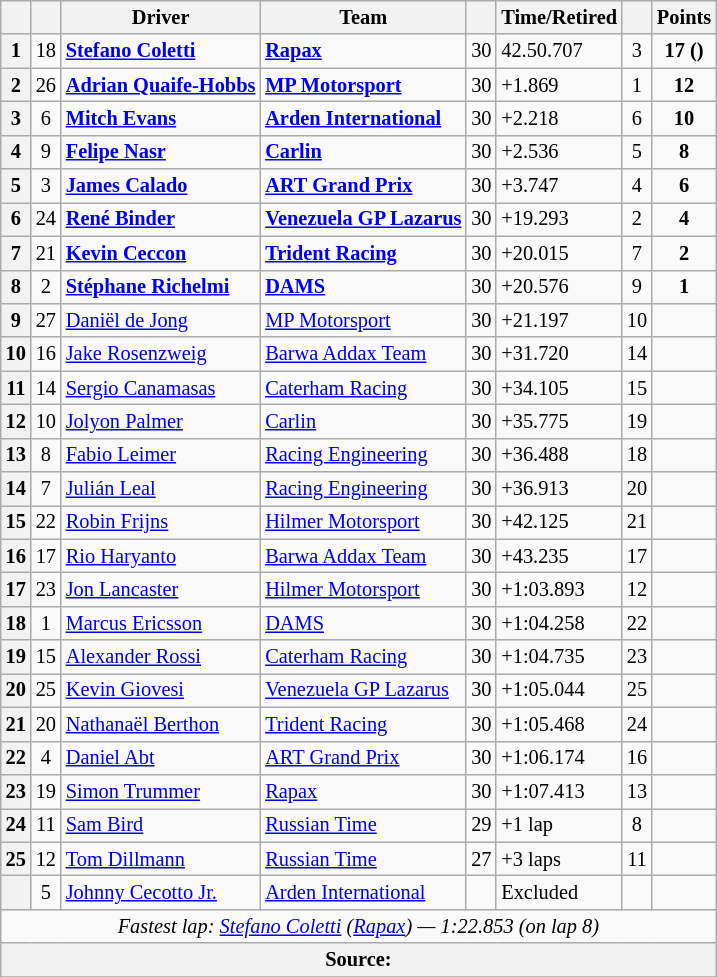<table class="wikitable" style="font-size:85%">
<tr>
<th scope="col"></th>
<th scope="col"></th>
<th scope="col">Driver</th>
<th scope="col">Team</th>
<th scope="col" class="unsortable"></th>
<th scope="col" class="unsortable">Time/Retired</th>
<th scope="col"></th>
<th scope="col">Points</th>
</tr>
<tr>
<th scope="row">1</th>
<td align="center">18</td>
<td data-sort-value="COL"> <strong><a href='#'>Stefano Coletti</a></strong></td>
<td><strong><a href='#'>Rapax</a></strong></td>
<td>30</td>
<td>42.50.707</td>
<td align="center">3</td>
<td align="center"><strong>17 ()</strong></td>
</tr>
<tr>
<th scope="row">2</th>
<td align="center">26</td>
<td data-sort-value="QUA"> <strong><a href='#'>Adrian Quaife-Hobbs</a></strong></td>
<td><strong><a href='#'>MP Motorsport</a></strong></td>
<td>30</td>
<td>+1.869</td>
<td align="center">1</td>
<td align="center"><strong>12</strong></td>
</tr>
<tr>
<th scope="row">3</th>
<td align="center">6</td>
<td data-sort-value="EVA"> <strong><a href='#'>Mitch Evans</a></strong></td>
<td><strong><a href='#'>Arden International</a></strong></td>
<td>30</td>
<td>+2.218</td>
<td align="center">6</td>
<td align="center"><strong>10</strong></td>
</tr>
<tr>
<th scope="row">4</th>
<td align="center">9</td>
<td data-sort-value="NAS"> <strong><a href='#'>Felipe Nasr</a></strong></td>
<td><strong><a href='#'>Carlin</a></strong></td>
<td>30</td>
<td>+2.536</td>
<td align="center">5</td>
<td align="center"><strong>8</strong></td>
</tr>
<tr>
<th scope="row">5</th>
<td align="center">3</td>
<td data-sort-value="CAL"> <strong><a href='#'>James Calado</a></strong></td>
<td><strong><a href='#'>ART Grand Prix</a></strong></td>
<td>30</td>
<td>+3.747</td>
<td align="center">4</td>
<td align="center"><strong>6</strong></td>
</tr>
<tr>
<th scope="row">6</th>
<td align="center">24</td>
<td data-sort-value="BIN"> <strong><a href='#'>René Binder</a></strong></td>
<td><strong><a href='#'>Venezuela GP Lazarus</a></strong></td>
<td>30</td>
<td>+19.293</td>
<td align="center">2</td>
<td align="center"><strong>4</strong></td>
</tr>
<tr>
<th scope="row">7</th>
<td align="center">21</td>
<td data-sort-value="CECC"> <strong><a href='#'>Kevin Ceccon</a></strong></td>
<td><strong><a href='#'>Trident Racing</a></strong></td>
<td>30</td>
<td>+20.015</td>
<td align="center">7</td>
<td align="center"><strong>2</strong></td>
</tr>
<tr>
<th scope="row">8</th>
<td align="center">2</td>
<td data-sort-value="RIC"> <strong><a href='#'>Stéphane Richelmi</a></strong></td>
<td><strong><a href='#'>DAMS</a></strong></td>
<td>30</td>
<td>+20.576</td>
<td align="center">9</td>
<td align="center"><strong>1</strong></td>
</tr>
<tr>
<th scope="row">9</th>
<td align="center">27</td>
<td data-sort-value="DEJ"> <a href='#'>Daniël de Jong</a></td>
<td><a href='#'>MP Motorsport</a></td>
<td>30</td>
<td>+21.197</td>
<td align="center">10</td>
<td></td>
</tr>
<tr>
<th scope="row">10</th>
<td align="center">16</td>
<td data-sort-value="ROSE"> <a href='#'>Jake Rosenzweig</a></td>
<td><a href='#'>Barwa Addax Team</a></td>
<td>30</td>
<td>+31.720</td>
<td align="center">14</td>
<td></td>
</tr>
<tr>
<th scope="row">11</th>
<td align="center">14</td>
<td data-sort-value="CAN"> <a href='#'>Sergio Canamasas</a></td>
<td><a href='#'>Caterham Racing</a></td>
<td>30</td>
<td>+34.105</td>
<td align="center">15</td>
<td></td>
</tr>
<tr>
<th scope="row">12</th>
<td align="center">10</td>
<td data-sort-value="PAL"> <a href='#'>Jolyon Palmer</a></td>
<td><a href='#'>Carlin</a></td>
<td>30</td>
<td>+35.775</td>
<td align="center">19</td>
<td></td>
</tr>
<tr>
<th scope="row">13</th>
<td align="center">8</td>
<td data-sort-value="LEI"> <a href='#'>Fabio Leimer</a></td>
<td><a href='#'>Racing Engineering</a></td>
<td>30</td>
<td>+36.488</td>
<td align="center">18</td>
<td></td>
</tr>
<tr>
<th scope="row">14</th>
<td align="center">7</td>
<td data-sort-value="LEA"> <a href='#'>Julián Leal</a></td>
<td><a href='#'>Racing Engineering</a></td>
<td>30</td>
<td>+36.913</td>
<td align="center">20</td>
<td></td>
</tr>
<tr>
<th scope="row">15</th>
<td align="center">22</td>
<td data-sort-value="FRI"> <a href='#'>Robin Frijns</a></td>
<td><a href='#'>Hilmer Motorsport</a></td>
<td>30</td>
<td>+42.125</td>
<td align="center">21</td>
<td></td>
</tr>
<tr>
<th scope="row">16</th>
<td align="center">17</td>
<td data-sort-value="HAR"> <a href='#'>Rio Haryanto</a></td>
<td><a href='#'>Barwa Addax Team</a></td>
<td>30</td>
<td>+43.235</td>
<td align="center">17</td>
<td></td>
</tr>
<tr>
<th scope="row">17</th>
<td align="center">23</td>
<td data-sort-value="LAN"> <a href='#'>Jon Lancaster</a></td>
<td><a href='#'>Hilmer Motorsport</a></td>
<td>30</td>
<td>+1:03.893</td>
<td align="center">12</td>
<td></td>
</tr>
<tr>
<th scope="row">18</th>
<td align="center">1</td>
<td data-sort-value="ERI"> <a href='#'>Marcus Ericsson</a></td>
<td><a href='#'>DAMS</a></td>
<td>30</td>
<td>+1:04.258</td>
<td align="center">22</td>
<td></td>
</tr>
<tr>
<th scope="row">19</th>
<td align="center">15</td>
<td data-sort-value="ROSS"> <a href='#'>Alexander Rossi</a></td>
<td><a href='#'>Caterham Racing</a></td>
<td>30</td>
<td>+1:04.735</td>
<td align="center">23</td>
<td></td>
</tr>
<tr>
<th scope="row">20</th>
<td align="center">25</td>
<td data-sort-value="GIO"> <a href='#'>Kevin Giovesi</a></td>
<td><a href='#'>Venezuela GP Lazarus</a></td>
<td>30</td>
<td>+1:05.044</td>
<td align="center">25</td>
<td></td>
</tr>
<tr>
<th scope="row">21</th>
<td align="center">20</td>
<td data-sort-value="BER"> <a href='#'>Nathanaël Berthon</a></td>
<td><a href='#'>Trident Racing</a></td>
<td>30</td>
<td>+1:05.468</td>
<td align="center">24</td>
<td></td>
</tr>
<tr>
<th scope="row">22</th>
<td align="center">4</td>
<td data-sort-value="ABT"> <a href='#'>Daniel Abt</a></td>
<td><a href='#'>ART Grand Prix</a></td>
<td>30</td>
<td>+1:06.174</td>
<td align="center">16</td>
<td></td>
</tr>
<tr>
<th scope="row">23</th>
<td align="center">19</td>
<td data-sort-value="TRU"> <a href='#'>Simon Trummer</a></td>
<td><a href='#'>Rapax</a></td>
<td>30</td>
<td>+1:07.413</td>
<td align="center">13</td>
<td></td>
</tr>
<tr>
<th scope="row">24</th>
<td align="center">11</td>
<td data-sort-value="BIR"> <a href='#'>Sam Bird</a></td>
<td><a href='#'>Russian Time</a></td>
<td>29</td>
<td>+1 lap</td>
<td align="center">8</td>
<td></td>
</tr>
<tr>
<th scope="row">25</th>
<td align="center">12</td>
<td data-sort-value="DIL"> <a href='#'>Tom Dillmann</a></td>
<td><a href='#'>Russian Time</a></td>
<td>27</td>
<td>+3 laps</td>
<td align="center">11</td>
<td></td>
</tr>
<tr>
<th scope="row" data-sort-value="26"></th>
<td align="center">5</td>
<td data-sort-value="CECO"> <a href='#'>Johnny Cecotto Jr.</a></td>
<td><a href='#'>Arden International</a></td>
<td></td>
<td>Excluded</td>
<td align="center"></td>
<td></td>
</tr>
<tr class="sortbottom">
<td colspan="8" align="center"><em>Fastest lap: <a href='#'>Stefano Coletti</a> (<a href='#'>Rapax</a>) — 1:22.853 (on lap 8)</em></td>
</tr>
<tr class="sortbottom">
<th colspan="8">Source:</th>
</tr>
<tr>
</tr>
</table>
